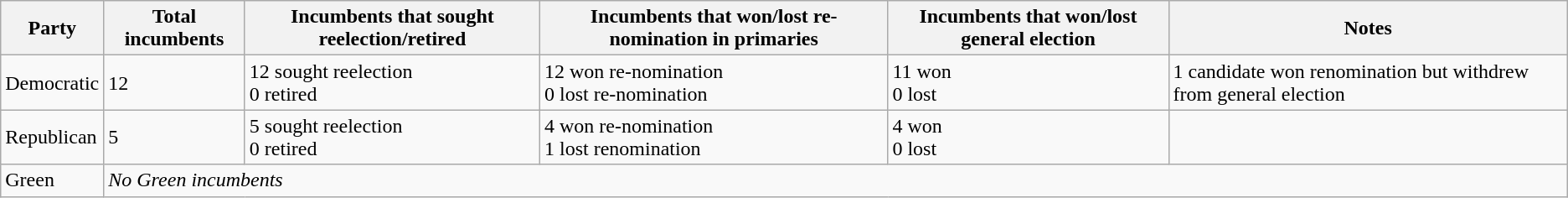<table class="wikitable">
<tr>
<th>Party</th>
<th>Total incumbents</th>
<th>Incumbents that sought reelection/retired</th>
<th>Incumbents that won/lost re-nomination in primaries</th>
<th>Incumbents that won/lost general election</th>
<th>Notes</th>
</tr>
<tr>
<td>Democratic</td>
<td>12</td>
<td>12 sought reelection<br>0 retired</td>
<td>12 won re-nomination<br>0 lost re-nomination</td>
<td>11 won<br>0 lost</td>
<td>1 candidate won renomination but withdrew from general election</td>
</tr>
<tr>
<td>Republican</td>
<td>5</td>
<td>5 sought reelection<br>0 retired</td>
<td>4 won re-nomination<br>1 lost renomination</td>
<td>4 won<br>0 lost</td>
<td></td>
</tr>
<tr>
<td>Green</td>
<td colspan=5><em>No Green incumbents</em></td>
</tr>
</table>
